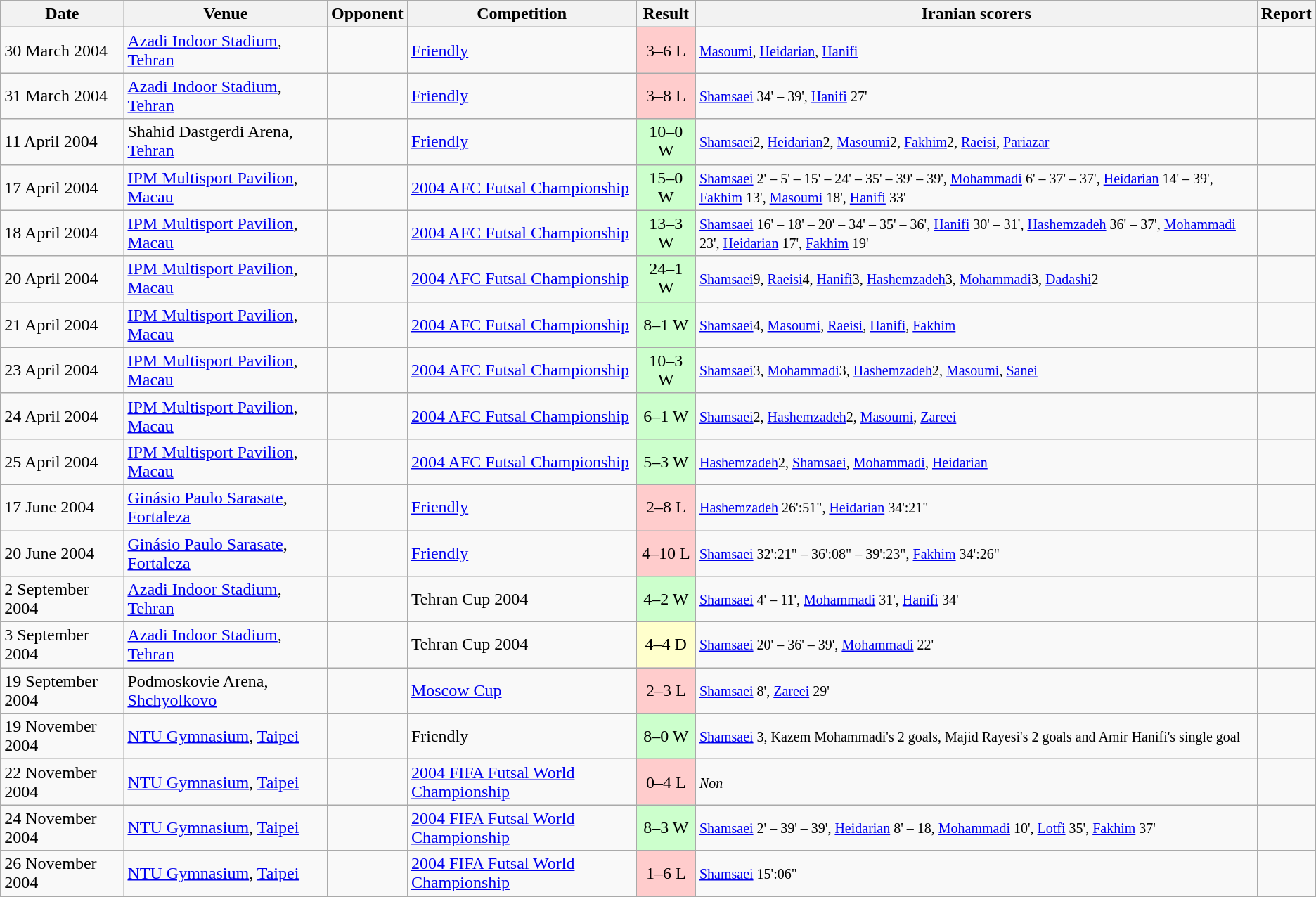<table class="wikitable">
<tr>
<th>Date</th>
<th>Venue</th>
<th>Opponent</th>
<th>Competition</th>
<th>Result</th>
<th>Iranian scorers</th>
<th>Report</th>
</tr>
<tr>
<td>30 March 2004</td>
<td> <a href='#'>Azadi Indoor Stadium</a>, <a href='#'>Tehran</a></td>
<td></td>
<td><a href='#'>Friendly</a></td>
<td bgcolor=#FFCCCC align=center>3–6 L</td>
<td><small> <a href='#'>Masoumi</a>, <a href='#'>Heidarian</a>, <a href='#'>Hanifi</a></small></td>
<td align=center></td>
</tr>
<tr>
<td>31 March 2004</td>
<td> <a href='#'>Azadi Indoor Stadium</a>, <a href='#'>Tehran</a></td>
<td></td>
<td><a href='#'>Friendly</a></td>
<td bgcolor=#FFCCCC align=center>3–8 L</td>
<td><small> <a href='#'>Shamsaei</a> 34' – 39', <a href='#'>Hanifi</a> 27'</small></td>
<td align=center></td>
</tr>
<tr>
<td>11 April 2004</td>
<td> Shahid Dastgerdi Arena, <a href='#'>Tehran</a></td>
<td></td>
<td><a href='#'>Friendly</a></td>
<td bgcolor=#ccffcc align=center>10–0 W</td>
<td><small> <a href='#'>Shamsaei</a>2, <a href='#'>Heidarian</a>2, <a href='#'>Masoumi</a>2, <a href='#'>Fakhim</a>2, <a href='#'>Raeisi</a>, <a href='#'>Pariazar</a></small></td>
<td align=center></td>
</tr>
<tr>
<td>17 April 2004</td>
<td> <a href='#'>IPM Multisport Pavilion</a>, <a href='#'>Macau</a></td>
<td></td>
<td><a href='#'>2004 AFC Futsal Championship</a></td>
<td bgcolor=#ccffcc align=center>15–0 W</td>
<td><small> <a href='#'>Shamsaei</a> 2' – 5' – 15' – 24' – 35' – 39' – 39', <a href='#'>Mohammadi</a> 6' – 37' – 37', <a href='#'>Heidarian</a> 14' – 39', <a href='#'>Fakhim</a> 13', <a href='#'>Masoumi</a> 18', <a href='#'>Hanifi</a> 33'</small></td>
<td align=center></td>
</tr>
<tr>
<td>18 April 2004</td>
<td> <a href='#'>IPM Multisport Pavilion</a>, <a href='#'>Macau</a></td>
<td></td>
<td><a href='#'>2004 AFC Futsal Championship</a></td>
<td bgcolor=#ccffcc align=center>13–3 W</td>
<td><small> <a href='#'>Shamsaei</a> 16' – 18' – 20' – 34' – 35' – 36', <a href='#'>Hanifi</a> 30' – 31', <a href='#'>Hashemzadeh</a> 36' – 37', <a href='#'>Mohammadi</a> 23', <a href='#'>Heidarian</a> 17', <a href='#'>Fakhim</a> 19'</small></td>
<td align=center></td>
</tr>
<tr>
<td>20 April 2004</td>
<td> <a href='#'>IPM Multisport Pavilion</a>, <a href='#'>Macau</a></td>
<td></td>
<td><a href='#'>2004 AFC Futsal Championship</a></td>
<td bgcolor=#ccffcc align=center>24–1 W</td>
<td><small> <a href='#'>Shamsaei</a>9, <a href='#'>Raeisi</a>4, <a href='#'>Hanifi</a>3, <a href='#'>Hashemzadeh</a>3, <a href='#'>Mohammadi</a>3, <a href='#'>Dadashi</a>2</small></td>
<td align=center></td>
</tr>
<tr>
<td>21 April 2004</td>
<td> <a href='#'>IPM Multisport Pavilion</a>, <a href='#'>Macau</a></td>
<td></td>
<td><a href='#'>2004 AFC Futsal Championship</a></td>
<td bgcolor=#ccffcc align=center>8–1 W</td>
<td><small> <a href='#'>Shamsaei</a>4, <a href='#'>Masoumi</a>, <a href='#'>Raeisi</a>, <a href='#'>Hanifi</a>, <a href='#'>Fakhim</a></small></td>
<td align=center></td>
</tr>
<tr>
<td>23 April 2004</td>
<td> <a href='#'>IPM Multisport Pavilion</a>, <a href='#'>Macau</a></td>
<td></td>
<td><a href='#'>2004 AFC Futsal Championship</a></td>
<td bgcolor=#ccffcc align=center>10–3 W</td>
<td><small> <a href='#'>Shamsaei</a>3, <a href='#'>Mohammadi</a>3, <a href='#'>Hashemzadeh</a>2, <a href='#'>Masoumi</a>, <a href='#'>Sanei</a></small></td>
<td align=center></td>
</tr>
<tr>
<td>24 April 2004</td>
<td> <a href='#'>IPM Multisport Pavilion</a>, <a href='#'>Macau</a></td>
<td></td>
<td><a href='#'>2004 AFC Futsal Championship</a></td>
<td bgcolor=#ccffcc align=center>6–1 W</td>
<td><small> <a href='#'>Shamsaei</a>2, <a href='#'>Hashemzadeh</a>2, <a href='#'>Masoumi</a>, <a href='#'>Zareei</a></small></td>
<td align=center></td>
</tr>
<tr>
<td>25 April 2004</td>
<td> <a href='#'>IPM Multisport Pavilion</a>, <a href='#'>Macau</a></td>
<td></td>
<td><a href='#'>2004 AFC Futsal Championship</a></td>
<td bgcolor=#ccffcc align=center>5–3 W</td>
<td><small> <a href='#'>Hashemzadeh</a>2, <a href='#'>Shamsaei</a>, <a href='#'>Mohammadi</a>, <a href='#'>Heidarian</a> </small></td>
<td align=center></td>
</tr>
<tr>
<td>17 June 2004</td>
<td> <a href='#'>Ginásio Paulo Sarasate</a>, <a href='#'>Fortaleza</a></td>
<td></td>
<td><a href='#'>Friendly</a></td>
<td bgcolor=#FFCCCC align=center>2–8 L</td>
<td><small> <a href='#'>Hashemzadeh</a> 26':51", <a href='#'>Heidarian</a> 34':21" </small></td>
<td align=center></td>
</tr>
<tr>
<td>20 June 2004</td>
<td> <a href='#'>Ginásio Paulo Sarasate</a>, <a href='#'>Fortaleza</a></td>
<td></td>
<td><a href='#'>Friendly</a></td>
<td bgcolor=#FFCCCC align=center>4–10 L</td>
<td><small> <a href='#'>Shamsaei</a> 32':21" – 36':08" – 39':23", <a href='#'>Fakhim</a> 34':26" </small></td>
<td align=center></td>
</tr>
<tr>
<td>2 September 2004</td>
<td> <a href='#'>Azadi Indoor Stadium</a>, <a href='#'>Tehran</a></td>
<td></td>
<td>Tehran Cup 2004</td>
<td bgcolor=#ccffcc align=center>4–2 W</td>
<td><small> <a href='#'>Shamsaei</a> 4' – 11', <a href='#'>Mohammadi</a> 31', <a href='#'>Hanifi</a> 34' </small></td>
<td align=center></td>
</tr>
<tr>
<td>3 September 2004</td>
<td> <a href='#'>Azadi Indoor Stadium</a>, <a href='#'>Tehran</a></td>
<td></td>
<td>Tehran Cup 2004</td>
<td bgcolor=#FFFFCC align=center>4–4 D</td>
<td><small> <a href='#'>Shamsaei</a> 20' – 36' – 39', <a href='#'>Mohammadi</a> 22' </small></td>
<td align=center></td>
</tr>
<tr>
<td>19 September 2004</td>
<td> Podmoskovie Arena, <a href='#'>Shchyolkovo</a></td>
<td></td>
<td><a href='#'>Moscow Cup</a></td>
<td bgcolor=#FFCCCC align=center>2–3 L</td>
<td><small> <a href='#'>Shamsaei</a> 8', <a href='#'>Zareei</a> 29'</small></td>
<td align=center></td>
</tr>
<tr>
<td>19 November 2004</td>
<td> <a href='#'>NTU Gymnasium</a>, <a href='#'>Taipei</a></td>
<td></td>
<td>Friendly</td>
<td bgcolor=#ccffcc align=center>8–0 W</td>
<td><small> <a href='#'>Shamsaei</a> 3, Kazem Mohammadi's 2 goals, Majid Rayesi's 2 goals and Amir Hanifi's single goal </small></td>
<td align=center></td>
</tr>
<tr>
<td>22 November 2004</td>
<td> <a href='#'>NTU Gymnasium</a>, <a href='#'>Taipei</a></td>
<td></td>
<td><a href='#'>2004 FIFA Futsal World Championship</a></td>
<td bgcolor=#FFCCCC align=center>0–4 L</td>
<td><small> <em>Non</em> </small></td>
<td align=center></td>
</tr>
<tr>
<td>24 November 2004</td>
<td> <a href='#'>NTU Gymnasium</a>, <a href='#'>Taipei</a></td>
<td></td>
<td><a href='#'>2004 FIFA Futsal World Championship</a></td>
<td bgcolor=#ccffcc align=center>8–3 W</td>
<td><small> <a href='#'>Shamsaei</a> 2' – 39' – 39', <a href='#'>Heidarian</a> 8' – 18, <a href='#'>Mohammadi</a> 10', <a href='#'>Lotfi</a> 35', <a href='#'>Fakhim</a> 37' </small></td>
<td align=center></td>
</tr>
<tr>
<td>26 November 2004</td>
<td> <a href='#'>NTU Gymnasium</a>, <a href='#'>Taipei</a></td>
<td></td>
<td><a href='#'>2004 FIFA Futsal World Championship</a></td>
<td bgcolor=#FFCCCC align=center>1–6 L</td>
<td><small> <a href='#'>Shamsaei</a> 15':06" </small></td>
<td align=center></td>
</tr>
<tr>
</tr>
</table>
